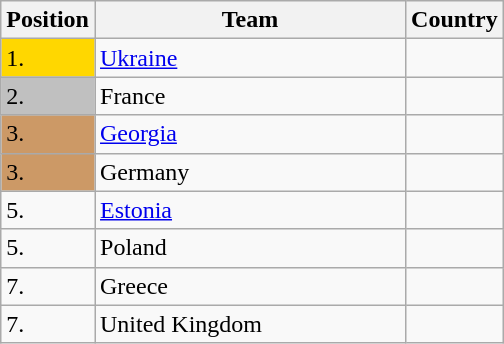<table class=wikitable>
<tr>
<th width=10>Position</th>
<th width=200>Team</th>
<th>Country</th>
</tr>
<tr>
<td bgcolor=gold>1.</td>
<td><a href='#'>Ukraine</a></td>
<td></td>
</tr>
<tr>
<td bgcolor="silver">2.</td>
<td>France</td>
<td></td>
</tr>
<tr>
<td bgcolor="CC9966">3.</td>
<td><a href='#'>Georgia</a></td>
<td></td>
</tr>
<tr>
<td bgcolor="CC9966">3.</td>
<td>Germany</td>
<td></td>
</tr>
<tr>
<td>5.</td>
<td><a href='#'>Estonia</a></td>
<td></td>
</tr>
<tr>
<td>5.</td>
<td>Poland</td>
<td></td>
</tr>
<tr>
<td>7.</td>
<td>Greece</td>
<td></td>
</tr>
<tr>
<td>7.</td>
<td>United Kingdom</td>
<td></td>
</tr>
</table>
